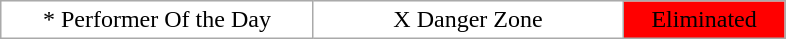<table class="wikitable" style="margin:1em auto; text-align:center;">
<tr>
<td style="background:white; width:200px;">* Performer Of the Day</td>
<td style="background:white; width:200px;">X Danger Zone</td>
<td style="background:#FF0000; width:100px;">Eliminated</td>
</tr>
</table>
